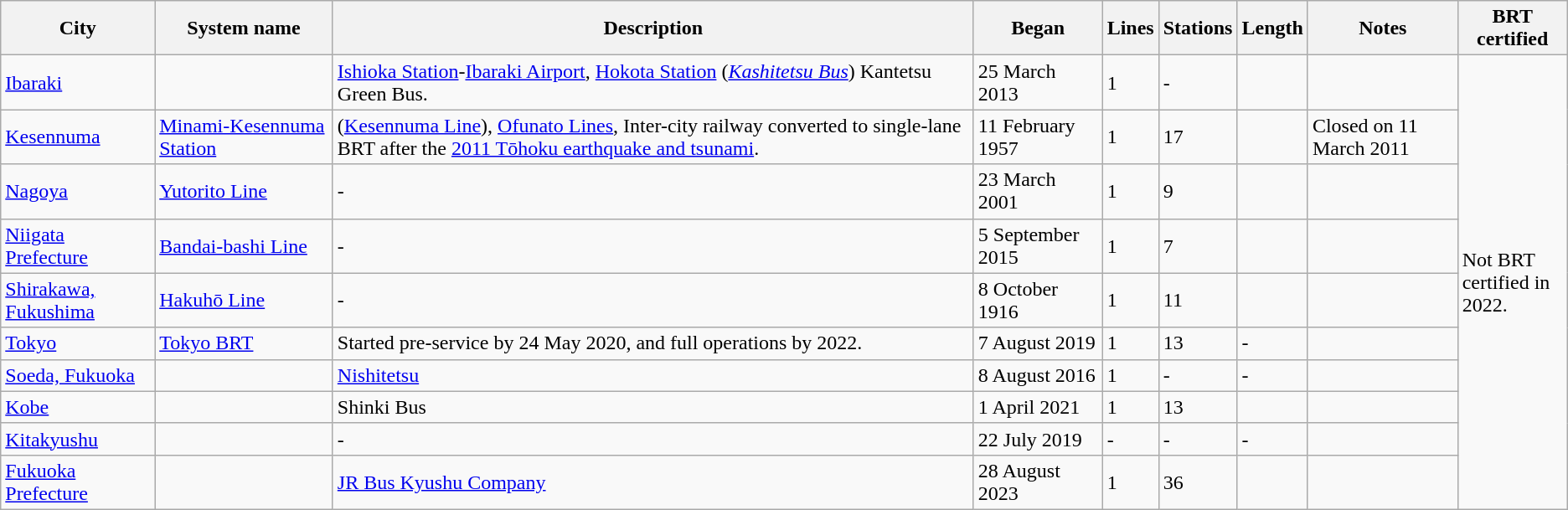<table class="wikitable">
<tr>
<th>City</th>
<th>System name</th>
<th>Description</th>
<th>Began</th>
<th>Lines</th>
<th>Stations</th>
<th>Length</th>
<th class=unsortable>Notes</th>
<th class=unsortable width=80>BRT certified</th>
</tr>
<tr>
<td><a href='#'>Ibaraki</a></td>
<td></td>
<td><a href='#'>Ishioka Station</a>-<a href='#'>Ibaraki Airport</a>, <a href='#'>Hokota Station</a> (<em><a href='#'>Kashitetsu Bus</a></em>) Kantetsu Green Bus.</td>
<td>25 March 2013</td>
<td>1</td>
<td>-</td>
<td></td>
<td></td>
<td rowspan="10">Not BRT certified in 2022.</td>
</tr>
<tr>
<td><a href='#'>Kesennuma</a></td>
<td><a href='#'>Minami-Kesennuma Station</a></td>
<td>(<a href='#'>Kesennuma Line</a>), <a href='#'>Ofunato Lines</a>, Inter-city railway converted to single-lane BRT after the <a href='#'>2011 Tōhoku earthquake and tsunami</a>.</td>
<td>11 February 1957</td>
<td>1</td>
<td>17</td>
<td></td>
<td>Closed on 11 March 2011</td>
</tr>
<tr>
<td><a href='#'>Nagoya</a></td>
<td><a href='#'>Yutorito Line</a></td>
<td>-</td>
<td>23 March 2001</td>
<td>1</td>
<td>9</td>
<td></td>
<td></td>
</tr>
<tr>
<td><a href='#'>Niigata Prefecture</a></td>
<td><a href='#'>Bandai-bashi Line</a></td>
<td>-</td>
<td>5 September 2015</td>
<td>1</td>
<td>7</td>
<td></td>
<td></td>
</tr>
<tr>
<td><a href='#'>Shirakawa, Fukushima</a></td>
<td><a href='#'>Hakuhō Line</a></td>
<td>-</td>
<td>8 October 1916</td>
<td>1</td>
<td>11</td>
<td></td>
<td></td>
</tr>
<tr>
<td><a href='#'>Tokyo</a></td>
<td><a href='#'>Tokyo BRT</a></td>
<td>Started pre-service by 24 May 2020, and full operations by 2022.</td>
<td>7 August 2019</td>
<td>1</td>
<td>13</td>
<td>-</td>
<td></td>
</tr>
<tr>
<td><a href='#'>Soeda, Fukuoka</a></td>
<td></td>
<td><a href='#'>Nishitetsu</a></td>
<td>8 August 2016</td>
<td>1</td>
<td>-</td>
<td>-</td>
<td></td>
</tr>
<tr>
<td><a href='#'>Kobe</a></td>
<td></td>
<td>Shinki Bus</td>
<td>1 April 2021</td>
<td>1</td>
<td>13</td>
<td></td>
<td></td>
</tr>
<tr>
<td><a href='#'>Kitakyushu</a></td>
<td></td>
<td>-</td>
<td>22 July 2019</td>
<td>-</td>
<td>-</td>
<td>-</td>
<td></td>
</tr>
<tr>
<td><a href='#'>Fukuoka Prefecture</a></td>
<td></td>
<td><a href='#'>JR Bus Kyushu Company</a></td>
<td>28 August 2023</td>
<td>1</td>
<td>36</td>
<td></td>
<td></td>
</tr>
</table>
